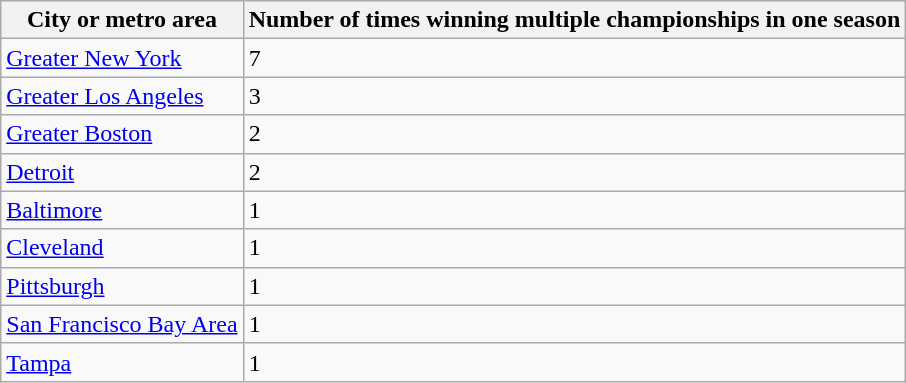<table class="wikitable">
<tr>
<th>City or metro area</th>
<th>Number of times winning multiple championships in one season</th>
</tr>
<tr>
<td><a href='#'>Greater New York</a></td>
<td>7</td>
</tr>
<tr>
<td><a href='#'>Greater Los Angeles</a></td>
<td>3</td>
</tr>
<tr>
<td><a href='#'>Greater Boston</a></td>
<td>2</td>
</tr>
<tr>
<td><a href='#'>Detroit</a></td>
<td>2</td>
</tr>
<tr>
<td><a href='#'>Baltimore</a></td>
<td>1</td>
</tr>
<tr>
<td><a href='#'>Cleveland</a></td>
<td>1</td>
</tr>
<tr>
<td><a href='#'>Pittsburgh</a></td>
<td>1</td>
</tr>
<tr>
<td><a href='#'>San Francisco Bay Area</a></td>
<td>1</td>
</tr>
<tr>
<td><a href='#'>Tampa</a></td>
<td>1</td>
</tr>
</table>
